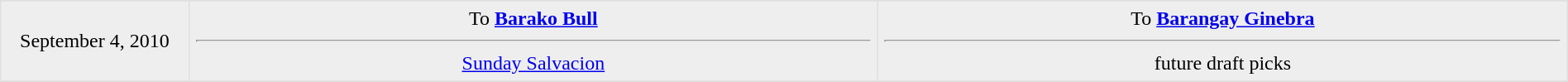<table border=1 style="border-collapse:collapse; text-align: center; width: 100%" bordercolor="#DFDFDF"  cellpadding="5">
<tr>
</tr>
<tr bgcolor="eeeeee">
<td style="width:12%">September 4, 2010 <br></td>
<td style="width:44%" valign="top">To <strong><a href='#'>Barako Bull</a></strong><hr><a href='#'>Sunday Salvacion</a></td>
<td style="width:44%" valign="top">To <strong><a href='#'>Barangay Ginebra</a></strong><hr>future draft picks</td>
</tr>
<tr>
</tr>
</table>
